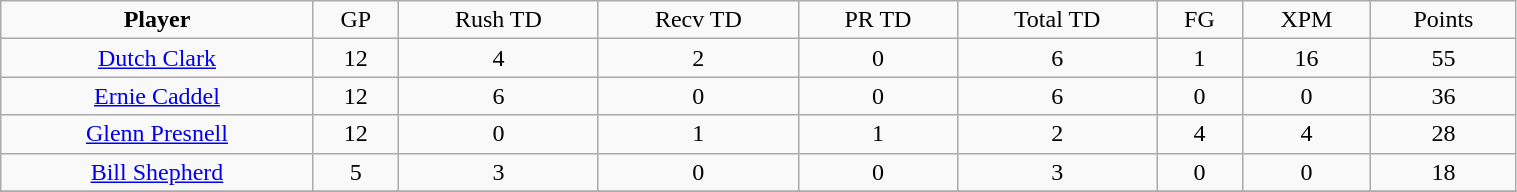<table class="wikitable" width="80%">
<tr align="center">
<td><strong>Player</strong></td>
<td>GP</td>
<td>Rush TD</td>
<td>Recv TD</td>
<td>PR TD</td>
<td>Total TD</td>
<td>FG</td>
<td>XPM</td>
<td>Points</td>
</tr>
<tr align="center" bgcolor="">
<td><a href='#'>Dutch Clark</a></td>
<td>12</td>
<td>4</td>
<td>2</td>
<td>0</td>
<td>6</td>
<td>1</td>
<td>16</td>
<td>55</td>
</tr>
<tr align="center" bgcolor="">
<td><a href='#'>Ernie Caddel</a></td>
<td>12</td>
<td>6</td>
<td>0</td>
<td>0</td>
<td>6</td>
<td>0</td>
<td>0</td>
<td>36</td>
</tr>
<tr align="center" bgcolor="">
<td><a href='#'>Glenn Presnell</a></td>
<td>12</td>
<td>0</td>
<td>1</td>
<td>1</td>
<td>2</td>
<td>4</td>
<td>4</td>
<td>28</td>
</tr>
<tr align="center" bgcolor="">
<td><a href='#'>Bill Shepherd</a></td>
<td>5</td>
<td>3</td>
<td>0</td>
<td>0</td>
<td>3</td>
<td>0</td>
<td>0</td>
<td>18</td>
</tr>
<tr align="center" bgcolor="">
</tr>
</table>
